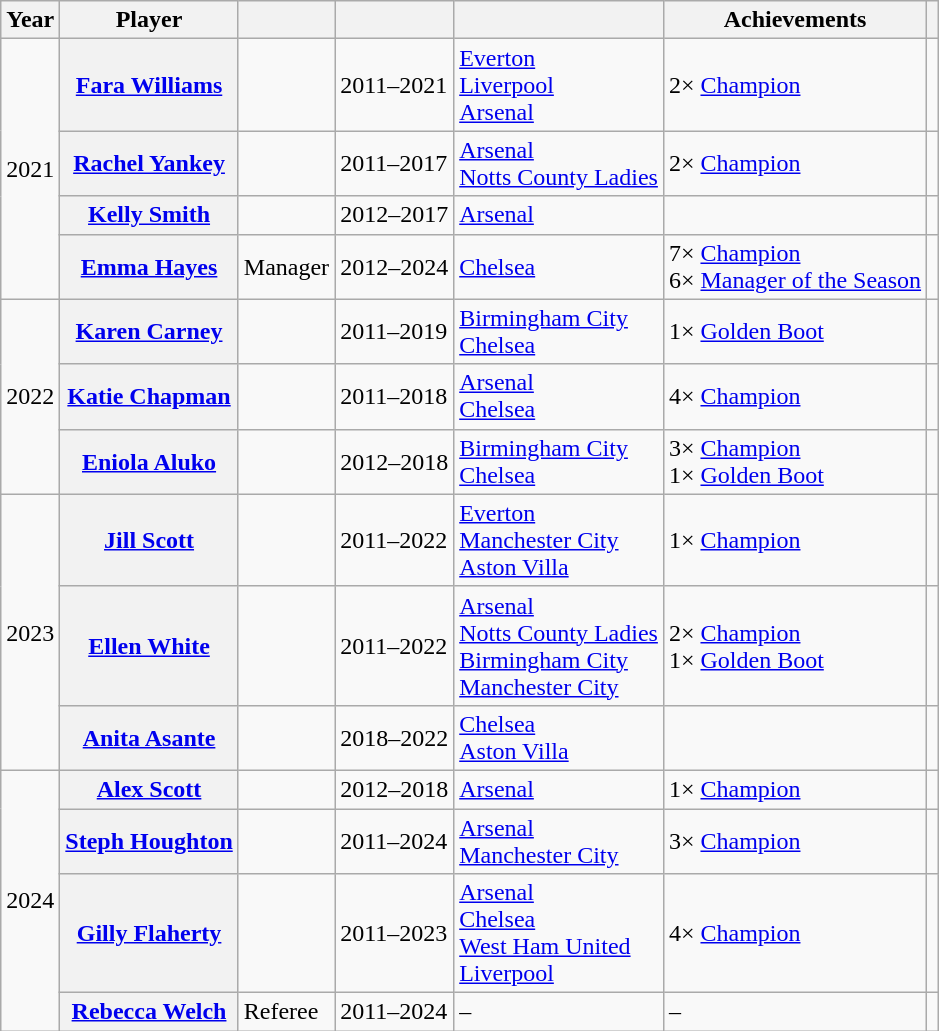<table class="wikitable sortable plainrowheaders">
<tr>
<th scope="col">Year</th>
<th scope="col">Player</th>
<th scope="col"></th>
<th scope="col"></th>
<th class="unsortable" scope="col"></th>
<th class="unsortable" scope="col">Achievements</th>
<th class="unsortable" scope="col"></th>
</tr>
<tr>
<td rowspan="4">2021</td>
<th data-sort-value="Williams, Fara" scope="row"> <a href='#'>Fara Williams</a></th>
<td></td>
<td>2011–2021</td>
<td><a href='#'>Everton</a><br><a href='#'>Liverpool</a><br><a href='#'>Arsenal</a></td>
<td>2× <a href='#'>Champion</a></td>
<td></td>
</tr>
<tr>
<th data-sort-value="Yankey, Rachel" scope="row"> <a href='#'>Rachel Yankey</a></th>
<td></td>
<td>2011–2017</td>
<td><a href='#'>Arsenal</a><br><a href='#'>Notts County Ladies</a></td>
<td>2× <a href='#'>Champion</a></td>
<td></td>
</tr>
<tr>
<th data-sort-value="Smith, Kelly" scope="row"><strong></strong> <a href='#'>Kelly Smith</a></th>
<td></td>
<td>2012–2017</td>
<td><a href='#'>Arsenal</a></td>
<td></td>
<td></td>
</tr>
<tr>
<th data-sort-value="Hayes, Emma" scope="row"> <a href='#'>Emma Hayes</a></th>
<td>Manager</td>
<td>2012–2024</td>
<td><a href='#'>Chelsea</a></td>
<td>7× <a href='#'>Champion</a><br>6× <a href='#'>Manager of the Season</a></td>
<td></td>
</tr>
<tr>
<td rowspan="3">2022</td>
<th data-sort-value="Carney, Karen" scope="row"> <a href='#'>Karen Carney</a></th>
<td></td>
<td>2011–2019</td>
<td><a href='#'>Birmingham City</a><br><a href='#'>Chelsea</a></td>
<td>1× <a href='#'>Golden Boot</a></td>
<td></td>
</tr>
<tr>
<th data-sort-value="Chapman, Katie" scope="row"> <a href='#'>Katie Chapman</a></th>
<td></td>
<td>2011–2018</td>
<td><a href='#'>Arsenal</a><br><a href='#'>Chelsea</a></td>
<td>4× <a href='#'>Champion</a></td>
<td></td>
</tr>
<tr>
<th data-sort-value="Aluko, Eniola" scope="row"> <a href='#'>Eniola Aluko</a></th>
<td></td>
<td>2012–2018</td>
<td><a href='#'>Birmingham City</a><br><a href='#'>Chelsea</a></td>
<td>3× <a href='#'>Champion</a><br>1× <a href='#'>Golden Boot</a></td>
<td></td>
</tr>
<tr>
<td rowspan="3">2023</td>
<th data-sort-value="Scott, Jill" scope="row"> <a href='#'>Jill Scott</a></th>
<td></td>
<td>2011–2022</td>
<td><a href='#'>Everton</a><br><a href='#'>Manchester City</a><br><a href='#'>Aston Villa</a></td>
<td>1× <a href='#'>Champion</a></td>
<td></td>
</tr>
<tr>
<th data-sort-value="White, Ellen" scope="row"> <a href='#'>Ellen White</a></th>
<td></td>
<td>2011–2022</td>
<td><a href='#'>Arsenal</a><br><a href='#'>Notts County Ladies</a><br><a href='#'>Birmingham City</a><br><a href='#'>Manchester City</a></td>
<td>2× <a href='#'>Champion</a><br>1× <a href='#'>Golden Boot</a></td>
<td></td>
</tr>
<tr>
<th data-sort-value="Asante, Anita" scope="row"> <a href='#'>Anita Asante</a></th>
<td></td>
<td>2018–2022</td>
<td><a href='#'>Chelsea</a><br><a href='#'>Aston Villa</a></td>
<td></td>
<td></td>
</tr>
<tr>
<td rowspan="4">2024</td>
<th data-sort-value="Scott, Alex" scope="row"> <a href='#'>Alex Scott</a></th>
<td></td>
<td>2012–2018</td>
<td><a href='#'>Arsenal</a></td>
<td>1× <a href='#'>Champion</a></td>
<td></td>
</tr>
<tr>
<th data-sort-value="Houghton, Steph" scope="row"> <a href='#'>Steph Houghton</a></th>
<td></td>
<td>2011–2024</td>
<td><a href='#'>Arsenal</a><br><a href='#'>Manchester City</a></td>
<td>3× <a href='#'>Champion</a></td>
<td></td>
</tr>
<tr>
<th data-sort-value="Flaherty, Gilly" scope="row"> <a href='#'>Gilly Flaherty</a></th>
<td></td>
<td>2011–2023</td>
<td><a href='#'>Arsenal</a><br><a href='#'>Chelsea</a><br><a href='#'>West Ham United</a><br><a href='#'>Liverpool</a></td>
<td>4× <a href='#'>Champion</a></td>
<td></td>
</tr>
<tr>
<th data-sort-value="Welch, Rebecca" scope="row"> <a href='#'>Rebecca Welch</a></th>
<td>Referee</td>
<td>2011–2024</td>
<td>–</td>
<td>–</td>
<td></td>
</tr>
</table>
